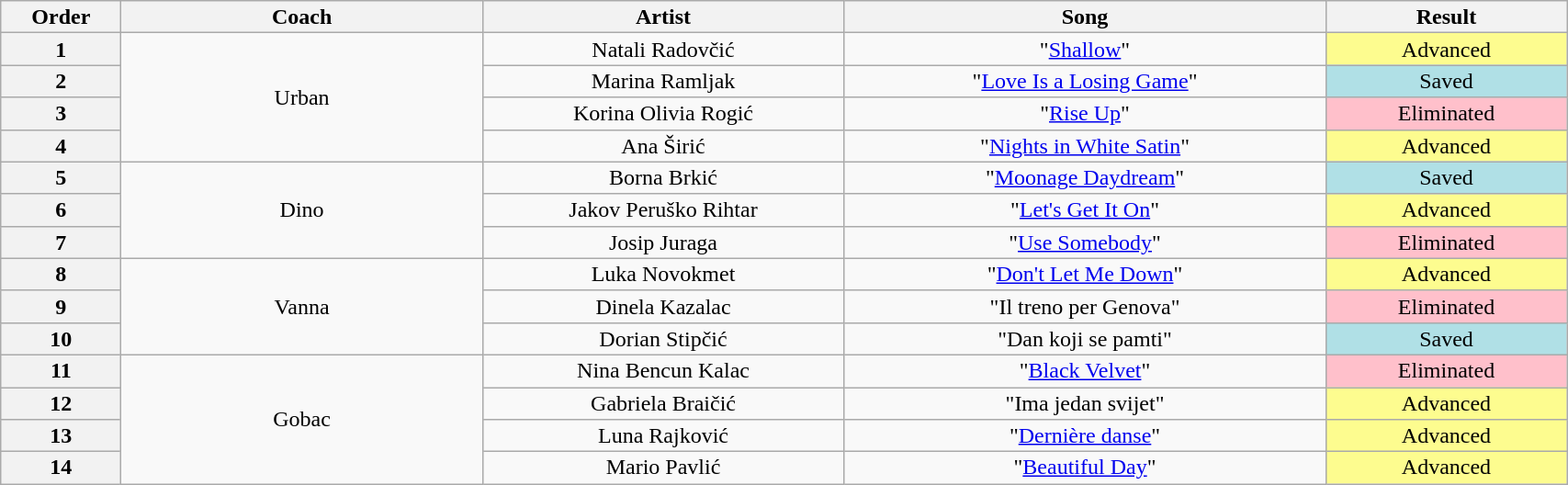<table class="wikitable" style="text-align:center; line-height:16px; width:90%;">
<tr>
<th width="05%" scope="col">Order</th>
<th width="15%" scope="col">Coach</th>
<th width="15%" scope="col">Artist</th>
<th width="20%" scope="col">Song</th>
<th width="10%" scope="col">Result</th>
</tr>
<tr>
<th>1</th>
<td rowspan="4">Urban</td>
<td>Natali Radovčić</td>
<td>"<a href='#'>Shallow</a>"</td>
<td style="background:#fdfc8f">Advanced</td>
</tr>
<tr>
<th>2</th>
<td>Marina Ramljak</td>
<td>"<a href='#'>Love Is a Losing Game</a>"</td>
<td style="background:#b0e0e6">Saved</td>
</tr>
<tr>
<th>3</th>
<td>Korina Olivia Rogić</td>
<td>"<a href='#'>Rise Up</a>"</td>
<td style="background:pink">Eliminated</td>
</tr>
<tr>
<th>4</th>
<td>Ana Širić</td>
<td>"<a href='#'>Nights in White Satin</a>"</td>
<td style="background:#fdfc8f">Advanced</td>
</tr>
<tr>
<th>5</th>
<td rowspan="3">Dino</td>
<td>Borna Brkić</td>
<td>"<a href='#'>Moonage Daydream</a>"</td>
<td style="background:#b0e0e6">Saved</td>
</tr>
<tr>
<th>6</th>
<td>Jakov Peruško Rihtar</td>
<td>"<a href='#'>Let's Get It On</a>"</td>
<td style="background:#fdfc8f">Advanced</td>
</tr>
<tr>
<th>7</th>
<td>Josip Juraga</td>
<td>"<a href='#'>Use Somebody</a>"</td>
<td style="background:pink">Eliminated</td>
</tr>
<tr>
<th>8</th>
<td rowspan="3">Vanna</td>
<td>Luka Novokmet</td>
<td>"<a href='#'>Don't Let Me Down</a>"</td>
<td style="background:#fdfc8f">Advanced</td>
</tr>
<tr>
<th>9</th>
<td>Dinela Kazalac</td>
<td>"Il treno per Genova"</td>
<td style="background:pink">Eliminated</td>
</tr>
<tr>
<th>10</th>
<td>Dorian Stipčić</td>
<td>"Dan koji se pamti"</td>
<td style="background:#b0e0e6">Saved</td>
</tr>
<tr>
<th>11</th>
<td rowspan="4">Gobac</td>
<td>Nina Bencun Kalac</td>
<td>"<a href='#'>Black Velvet</a>"</td>
<td style="background:pink">Eliminated</td>
</tr>
<tr>
<th>12</th>
<td>Gabriela Braičić</td>
<td>"Ima jedan svijet"</td>
<td style="background:#fdfc8f">Advanced</td>
</tr>
<tr>
<th>13</th>
<td>Luna Rajković</td>
<td>"<a href='#'>Dernière danse</a>"</td>
<td style="background:#fdfc8f">Advanced</td>
</tr>
<tr>
<th>14</th>
<td>Mario Pavlić</td>
<td>"<a href='#'>Beautiful Day</a>"</td>
<td style="background:#fdfc8f">Advanced</td>
</tr>
</table>
